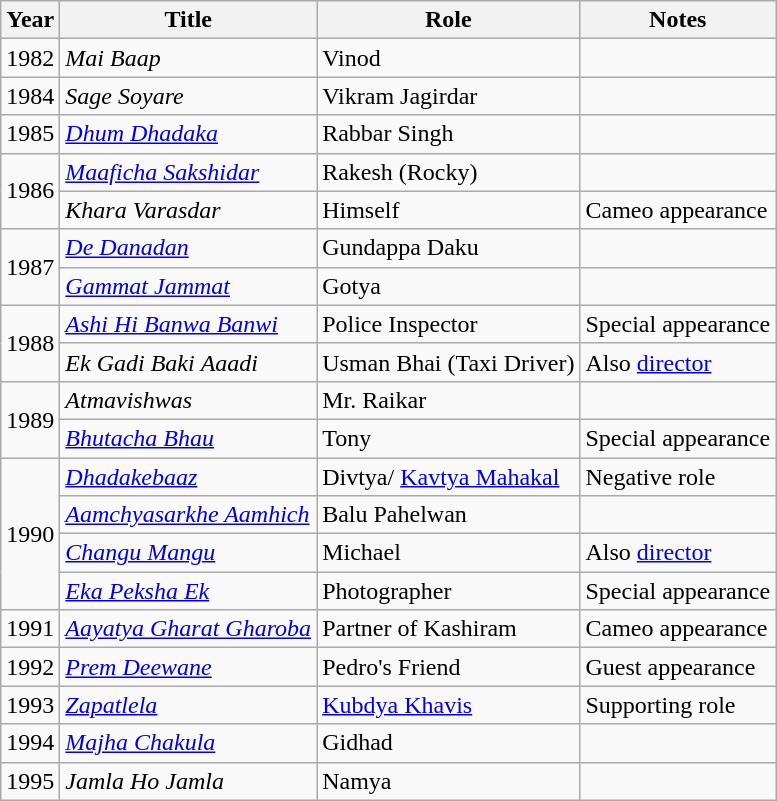<table class="wikitable">
<tr>
<th>Year</th>
<th>Title</th>
<th>Role</th>
<th>Notes</th>
</tr>
<tr>
<td>1982</td>
<td><em>Mai Baap</em></td>
<td>Vinod</td>
<td></td>
</tr>
<tr>
<td>1984</td>
<td><em>Sage Soyare</em></td>
<td>Vikram Jagirdar</td>
<td></td>
</tr>
<tr>
<td>1985</td>
<td><em><a href='#'>Dhum Dhadaka</a></em></td>
<td>Rabbar Singh</td>
<td></td>
</tr>
<tr>
<td rowspan="2">1986</td>
<td><em><a href='#'>Maaficha Sakshidar</a></em></td>
<td>Rakesh (Rocky)</td>
<td></td>
</tr>
<tr>
<td><em>Khara Varasdar</em></td>
<td>Himself</td>
<td>Cameo appearance</td>
</tr>
<tr>
<td rowspan="2">1987</td>
<td><em><a href='#'>De Danadan</a></em></td>
<td>Gundappa Daku</td>
<td></td>
</tr>
<tr>
<td><em><a href='#'>Gammat Jammat</a></em></td>
<td>Gotya</td>
<td></td>
</tr>
<tr>
<td rowspan="2">1988</td>
<td><em><a href='#'>Ashi Hi Banwa Banwi</a></em></td>
<td>Police Inspector</td>
<td>Special appearance</td>
</tr>
<tr>
<td><em>Ek Gadi Baki</em> <em>Aaadi</em></td>
<td>Usman Bhai (Taxi Driver)</td>
<td>Also <a href='#'>director</a></td>
</tr>
<tr>
<td rowspan="2">1989</td>
<td><em>Atmavishwas</em></td>
<td>Mr. Raikar</td>
<td></td>
</tr>
<tr>
<td><em><a href='#'>Bhutacha Bhau</a></em></td>
<td>Tony</td>
<td>Special appearance</td>
</tr>
<tr>
<td rowspan="4">1990</td>
<td><em><a href='#'>Dhadakebaaz</a></em></td>
<td>Divtya/ <a href='#'>Kavtya Mahakal</a></td>
<td>Negative role</td>
</tr>
<tr>
<td><em><a href='#'>Aamchyasarkhe Aamhich</a></em></td>
<td>Balu Pahelwan</td>
<td></td>
</tr>
<tr>
<td><em><a href='#'>Changu Mangu</a></em></td>
<td>Michael</td>
<td>Also <a href='#'>director</a></td>
</tr>
<tr>
<td><em><a href='#'>Eka Peksha Ek</a></em></td>
<td>Photographer</td>
<td>Special appearance</td>
</tr>
<tr>
<td>1991</td>
<td><em><a href='#'>Aayatya Gharat Gharoba</a></em></td>
<td>Partner of Kashiram</td>
<td>Cameo appearance</td>
</tr>
<tr>
<td>1992</td>
<td><em><a href='#'>Prem Deewane</a></em></td>
<td>Pedro's Friend</td>
<td>Guest appearance</td>
</tr>
<tr>
<td>1993</td>
<td><em><a href='#'>Zapatlela</a></em></td>
<td><a href='#'>Kubdya Khavis</a></td>
<td>Supporting role</td>
</tr>
<tr>
<td>1994</td>
<td><em><a href='#'>Majha Chakula</a></em></td>
<td>Gidhad</td>
<td></td>
</tr>
<tr>
<td>1995</td>
<td><em>Jamla Ho Jamla</em></td>
<td>Namya</td>
<td></td>
</tr>
</table>
